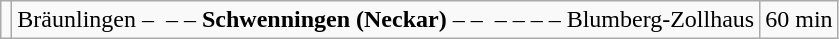<table class="wikitable">
<tr>
<td align="center"></td>
<td>Bräunlingen –  –  – <strong>Schwenningen (Neckar)</strong> –  –  –   –  –  – Blumberg-Zollhaus</td>
<td>60 min</td>
</tr>
</table>
